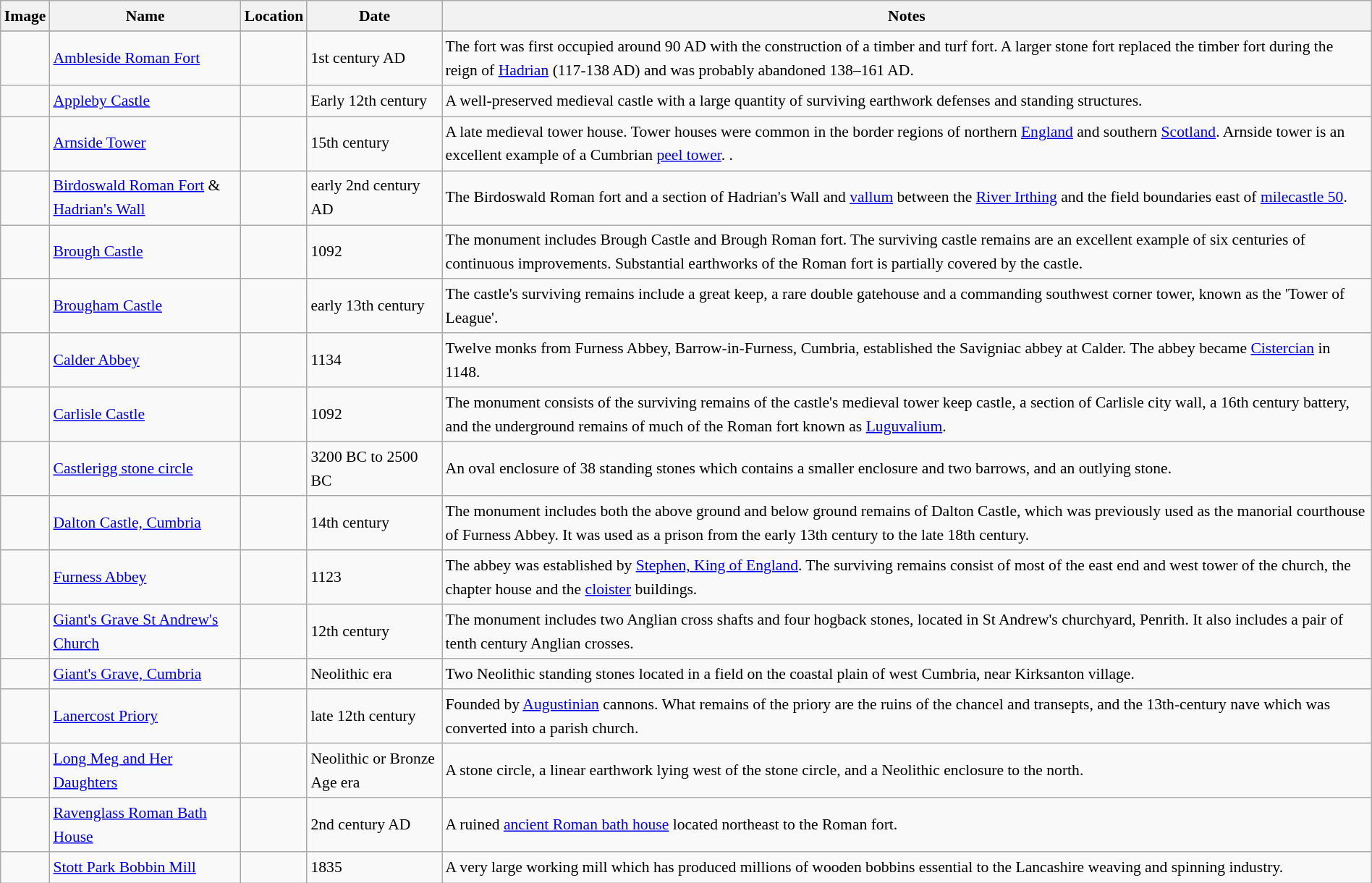<table class="wikitable sortable" style="font-size: 90%;width:100%;border:0px;text-align:left;line-height:150%;">
<tr>
<th class="unsortable">Image</th>
<th>Name</th>
<th>Location</th>
<th>Date</th>
<th class="unsortable">Notes</th>
</tr>
<tr>
</tr>
<tr>
<td></td>
<td><a href='#'>Ambleside Roman Fort</a></td>
<td></td>
<td>1st century AD</td>
<td>The fort was first occupied around 90 AD with the construction of a timber and turf fort. A larger stone fort replaced the timber fort during the reign of <a href='#'>Hadrian</a> (117-138 AD) and was probably abandoned 138–161 AD.</td>
</tr>
<tr>
<td></td>
<td><a href='#'>Appleby Castle</a></td>
<td></td>
<td>Early 12th century</td>
<td>A well-preserved medieval castle with a large quantity of surviving earthwork defenses and standing structures.</td>
</tr>
<tr>
<td></td>
<td><a href='#'>Arnside Tower</a></td>
<td></td>
<td>15th century</td>
<td>A late medieval tower house. Tower houses were common in the border regions of northern <a href='#'>England</a> and southern <a href='#'>Scotland</a>. Arnside tower is an excellent example of a Cumbrian <a href='#'>peel tower</a>. .</td>
</tr>
<tr>
<td></td>
<td><a href='#'>Birdoswald Roman Fort</a> & <a href='#'>Hadrian's Wall</a></td>
<td></td>
<td>early 2nd century AD</td>
<td>The Birdoswald Roman fort and a section of Hadrian's Wall and <a href='#'>vallum</a> between the <a href='#'>River Irthing</a> and the field boundaries east of <a href='#'>milecastle 50</a>.</td>
</tr>
<tr>
<td></td>
<td><a href='#'>Brough Castle</a></td>
<td></td>
<td>1092</td>
<td>The monument includes Brough Castle and Brough Roman fort. The surviving castle remains are an excellent example of six centuries of continuous improvements. Substantial earthworks of the Roman fort is partially covered by the castle.</td>
</tr>
<tr>
<td></td>
<td><a href='#'>Brougham Castle</a></td>
<td></td>
<td>early 13th century</td>
<td>The castle's surviving remains include a great keep, a rare double gatehouse and a commanding southwest corner tower, known as the 'Tower of League'.</td>
</tr>
<tr>
<td></td>
<td><a href='#'>Calder Abbey</a></td>
<td></td>
<td>1134</td>
<td>Twelve monks from Furness Abbey, Barrow-in-Furness, Cumbria, established the Savigniac abbey at Calder. The abbey became <a href='#'>Cistercian</a> in 1148.</td>
</tr>
<tr>
<td></td>
<td><a href='#'>Carlisle Castle</a></td>
<td></td>
<td>1092</td>
<td>The monument consists of the surviving remains of the castle's medieval tower keep castle, a section of Carlisle city wall, a 16th century battery, and the underground remains of much of the Roman fort known as <a href='#'>Luguvalium</a>.</td>
</tr>
<tr>
<td></td>
<td><a href='#'>Castlerigg stone circle</a></td>
<td></td>
<td>3200 BC to 2500 BC</td>
<td>An oval enclosure of 38 standing stones which contains a smaller enclosure and two barrows, and an outlying stone.</td>
</tr>
<tr>
<td></td>
<td><a href='#'>Dalton Castle, Cumbria</a></td>
<td></td>
<td>14th century</td>
<td>The monument includes both the above ground and below ground remains of Dalton Castle, which was previously used as the manorial courthouse of Furness Abbey. It was used as a prison from the early 13th century to the late 18th century.</td>
</tr>
<tr>
<td></td>
<td><a href='#'>Furness Abbey</a></td>
<td></td>
<td>1123</td>
<td>The abbey was established by <a href='#'>Stephen, King of England</a>. The surviving remains consist of most of the east end and west tower of the church, the chapter house and the <a href='#'>cloister</a> buildings.</td>
</tr>
<tr>
<td></td>
<td><a href='#'>Giant's Grave St Andrew's Church</a></td>
<td></td>
<td>12th century</td>
<td>The monument includes two Anglian cross shafts and four hogback stones, located in St Andrew's churchyard, Penrith. It also includes a pair of tenth century Anglian crosses. </td>
</tr>
<tr>
<td></td>
<td><a href='#'>Giant's Grave, Cumbria</a></td>
<td></td>
<td>Neolithic era</td>
<td>Two Neolithic standing stones located in a field on the coastal plain of west Cumbria, near Kirksanton village.</td>
</tr>
<tr>
<td></td>
<td><a href='#'>Lanercost Priory</a></td>
<td></td>
<td>late 12th century</td>
<td>Founded by <a href='#'>Augustinian</a> cannons. What remains of the priory are the ruins of the chancel and transepts, and the 13th-century nave which was converted into a parish church.</td>
</tr>
<tr>
<td></td>
<td><a href='#'>Long Meg and Her Daughters</a></td>
<td></td>
<td>Neolithic or Bronze Age era</td>
<td>A stone circle, a linear earthwork lying west of the stone circle, and a Neolithic enclosure to the north.</td>
</tr>
<tr>
<td></td>
<td><a href='#'>Ravenglass Roman Bath House</a></td>
<td></td>
<td>2nd century AD</td>
<td>A ruined <a href='#'>ancient Roman bath house</a> located northeast to the Roman fort.</td>
</tr>
<tr>
<td></td>
<td><a href='#'>Stott Park Bobbin Mill</a></td>
<td></td>
<td>1835</td>
<td>A very large working mill which has produced millions of wooden bobbins essential to the Lancashire weaving and spinning industry.</td>
</tr>
<tr>
</tr>
</table>
